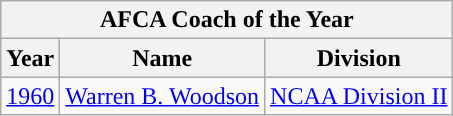<table class="wikitable">
<tr align="center">
<th colspan=5>AFCA Coach of the Year</th>
</tr>
<tr>
<th>Year</th>
<th>Name</th>
<th>Division</th>
</tr>
<tr align="center" bgcolor="">
<td><a href='#'>1960</a></td>
<td><a href='#'>Warren B. Woodson</a></td>
<td><a href='#'>NCAA Division II</a></td>
</tr>
</table>
